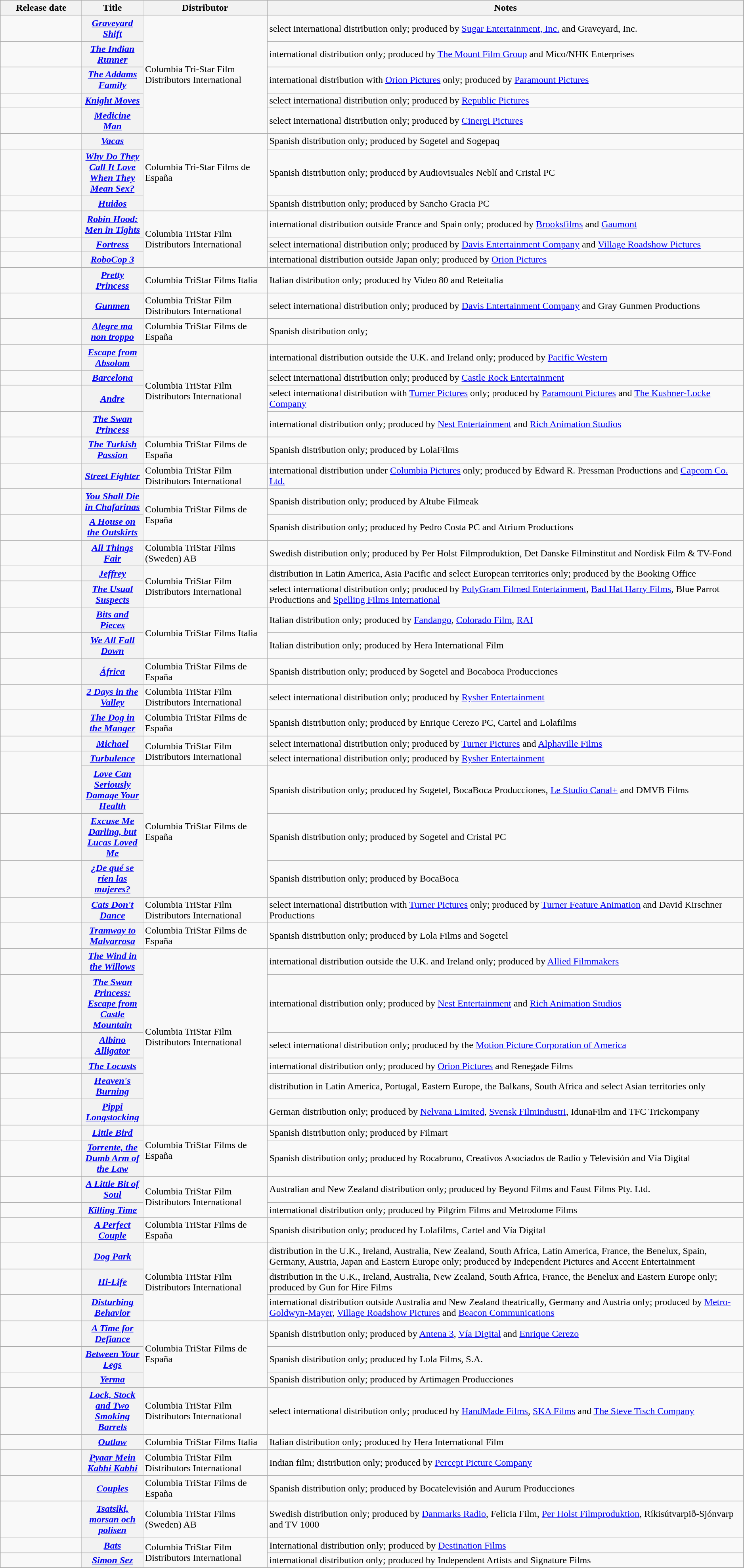<table class="wikitable plainrowheaders sortable" style="width:99%;">
<tr>
<th scope="col" style="width:130px;">Release date</th>
<th scope="col" style="width:95px;">Title</th>
<th scope="col">Distributor</th>
<th scope="col" class="unsortable">Notes</th>
</tr>
<tr>
<td style="text-align:right;"></td>
<th scope="row"><em><a href='#'>Graveyard Shift</a></em></th>
<td rowspan=5>Columbia Tri-Star Film Distributors International</td>
<td>select international distribution only; produced by <a href='#'>Sugar Entertainment, Inc.</a> and Graveyard, Inc.</td>
</tr>
<tr>
<td style="text-align:right;"></td>
<th scope="row"><em><a href='#'>The Indian Runner</a></em></th>
<td>international distribution only; produced by <a href='#'>The Mount Film Group</a> and Mico/NHK Enterprises</td>
</tr>
<tr>
<td style="text-align:right;"></td>
<th scope="row"><em><a href='#'>The Addams Family</a></em></th>
<td>international distribution with <a href='#'>Orion Pictures</a> only; produced by <a href='#'>Paramount Pictures</a></td>
</tr>
<tr>
<td style="text-align:right;"></td>
<th scope="row"><em><a href='#'>Knight Moves</a></em></th>
<td>select international distribution only; produced by <a href='#'>Republic Pictures</a></td>
</tr>
<tr>
<td style="text-align:right;"></td>
<th scope="row"><em><a href='#'>Medicine Man</a></em></th>
<td>select international distribution only; produced by <a href='#'>Cinergi Pictures</a></td>
</tr>
<tr>
<td style="text-align:right;"></td>
<th scope="row"><em><a href='#'>Vacas</a></em></th>
<td rowspan=3>Columbia Tri-Star Films de España</td>
<td>Spanish distribution only; produced by Sogetel and Sogepaq</td>
</tr>
<tr>
<td style="text-align:right;"></td>
<th scope="row"><em><a href='#'>Why Do They Call It Love When They Mean Sex?</a></em></th>
<td>Spanish distribution only; produced by Audiovisuales Neblí and Cristal PC</td>
</tr>
<tr>
<td style="text-align:right;"></td>
<th scope="row"><em><a href='#'>Huidos</a></em></th>
<td>Spanish distribution only; produced by Sancho Gracia PC</td>
</tr>
<tr>
<td style="text-align:right;"></td>
<th scope="row"><em><a href='#'>Robin Hood: Men in Tights</a></em></th>
<td rowspan=3>Columbia TriStar Film Distributors International</td>
<td>international distribution outside France and Spain only; produced by <a href='#'>Brooksfilms</a> and <a href='#'>Gaumont</a></td>
</tr>
<tr>
<td style="text-align:right;"></td>
<th scope="row"><em><a href='#'>Fortress</a></em></th>
<td>select international distribution only; produced by <a href='#'>Davis Entertainment Company</a> and <a href='#'>Village Roadshow Pictures</a></td>
</tr>
<tr>
<td style="text-align:right;"></td>
<th scope="row"><em><a href='#'>RoboCop 3</a></em></th>
<td>international distribution outside Japan only; produced by <a href='#'>Orion Pictures</a></td>
</tr>
<tr>
<td style="text-align:right;"></td>
<th scope="row"><em><a href='#'>Pretty Princess</a></em></th>
<td>Columbia TriStar Films Italia</td>
<td>Italian distribution only; produced by Video 80 and Reteitalia</td>
</tr>
<tr>
<td style="text-align:right;"></td>
<th scope="row"><em><a href='#'>Gunmen</a></em></th>
<td>Columbia TriStar Film Distributors International</td>
<td>select international distribution only; produced by <a href='#'>Davis Entertainment Company</a> and Gray Gunmen Productions</td>
</tr>
<tr>
<td style="text-align:right;"></td>
<th scope="row"><em><a href='#'>Alegre ma non troppo</a></em></th>
<td>Columbia TriStar Films de España</td>
<td>Spanish distribution only;</td>
</tr>
<tr>
<td style="text-align:right;"></td>
<th scope="row"><em><a href='#'>Escape from Absolom</a></em></th>
<td rowspan=4>Columbia TriStar Film Distributors International</td>
<td>international distribution outside the U.K. and Ireland only; produced by <a href='#'>Pacific Western</a></td>
</tr>
<tr>
<td style="text-align:right;"></td>
<th scope="row"><em><a href='#'>Barcelona</a></em></th>
<td>select international distribution only; produced by <a href='#'>Castle Rock Entertainment</a></td>
</tr>
<tr>
<td style="text-align:right;"></td>
<th scope="row"><em><a href='#'>Andre</a></em></th>
<td>select international distribution with <a href='#'>Turner Pictures</a> only; produced by <a href='#'>Paramount Pictures</a> and <a href='#'>The Kushner-Locke Company</a></td>
</tr>
<tr>
<td style="text-align:right;"></td>
<th scope="row"><em><a href='#'>The Swan Princess</a></em></th>
<td>international distribution only; produced by <a href='#'>Nest Entertainment</a> and <a href='#'>Rich Animation Studios</a></td>
</tr>
<tr>
<td style="text-align:right;"></td>
<th scope="row"><em><a href='#'>The Turkish Passion</a></em></th>
<td>Columbia TriStar Films de España</td>
<td>Spanish distribution only; produced by LolaFilms</td>
</tr>
<tr>
<td style="text-align:right;"></td>
<th scope="row"><em><a href='#'>Street Fighter</a></em></th>
<td>Columbia TriStar Film Distributors International</td>
<td>international distribution under <a href='#'>Columbia Pictures</a> only; produced by Edward R. Pressman Productions and <a href='#'>Capcom Co. Ltd.</a></td>
</tr>
<tr>
<td style="text-align:right;"></td>
<th scope="row"><em><a href='#'>You Shall Die in Chafarinas</a></em></th>
<td rowspan=2>Columbia TriStar Films de España</td>
<td>Spanish distribution only; produced by Altube Filmeak</td>
</tr>
<tr>
<td style="text-align:right;"></td>
<th scope="row"><em><a href='#'>A House on the Outskirts</a></em></th>
<td>Spanish distribution only; produced by Pedro Costa PC and Atrium Productions</td>
</tr>
<tr>
<td style="text-align:right;"></td>
<th scope="row"><em><a href='#'>All Things Fair</a></em></th>
<td>Columbia TriStar Films (Sweden) AB</td>
<td>Swedish distribution only; produced by Per Holst Filmproduktion, Det Danske Filminstitut and Nordisk Film & TV-Fond</td>
</tr>
<tr>
<td style="text-align:right;"></td>
<th scope="row"><em><a href='#'>Jeffrey</a></em></th>
<td rowspan=2>Columbia TriStar Film Distributors International</td>
<td>distribution in Latin America, Asia Pacific and select European territories only; produced by the Booking Office</td>
</tr>
<tr>
<td style="text-align:right;"></td>
<th scope="row"><em><a href='#'>The Usual Suspects</a></em></th>
<td>select international distribution only; produced by <a href='#'>PolyGram Filmed Entertainment</a>, <a href='#'>Bad Hat Harry Films</a>, Blue Parrot Productions and <a href='#'>Spelling Films International</a></td>
</tr>
<tr>
<td style="text-align:right;"></td>
<th scope="row"><em><a href='#'>Bits and Pieces</a></em></th>
<td rowspan=2>Columbia TriStar Films Italia</td>
<td>Italian distribution only; produced by <a href='#'>Fandango</a>, <a href='#'>Colorado Film</a>, <a href='#'>RAI</a></td>
</tr>
<tr>
<td style="text-align:right;"></td>
<th scope="row"><em><a href='#'>We All Fall Down</a></em></th>
<td>Italian distribution only; produced by Hera International Film</td>
</tr>
<tr>
<td style="text-align:right;"></td>
<th scope="row"><em><a href='#'>África</a></em></th>
<td>Columbia TriStar Films de España</td>
<td>Spanish distribution only; produced by Sogetel and Bocaboca Producciones</td>
</tr>
<tr>
<td style="text-align:right;"></td>
<th scope="row"><em><a href='#'>2 Days in the Valley</a></em></th>
<td>Columbia TriStar Film Distributors International</td>
<td>select international distribution only; produced by <a href='#'>Rysher Entertainment</a></td>
</tr>
<tr>
<td style="text-align:right;"></td>
<th scope="row"><em><a href='#'>The Dog in the Manger</a></em></th>
<td>Columbia TriStar Films de España</td>
<td>Spanish distribution only; produced by Enrique Cerezo PC, Cartel and Lolafilms</td>
</tr>
<tr>
<td style="text-align:right;"></td>
<th scope="row"><em><a href='#'>Michael</a></em></th>
<td rowspan=2>Columbia TriStar Film Distributors International</td>
<td>select international distribution only; produced by <a href='#'>Turner Pictures</a> and <a href='#'>Alphaville Films</a></td>
</tr>
<tr>
<td style="text-align:right;" rowspan="2"></td>
<th scope="row"><em><a href='#'>Turbulence</a></em></th>
<td>select international distribution only; produced by <a href='#'>Rysher Entertainment</a></td>
</tr>
<tr>
<th scope="row"><em><a href='#'>Love Can Seriously Damage Your Health</a></em></th>
<td rowspan=3>Columbia TriStar Films de España</td>
<td>Spanish distribution only; produced by Sogetel, BocaBoca Producciones, <a href='#'>Le Studio Canal+</a> and DMVB Films</td>
</tr>
<tr>
<td style="text-align:right;"></td>
<th scope="row"><em><a href='#'>Excuse Me Darling, but Lucas Loved Me</a></em></th>
<td>Spanish distribution only; produced by Sogetel and Cristal PC</td>
</tr>
<tr>
<td style="text-align:right;"></td>
<th scope="row"><em><a href='#'>¿De qué se ríen las mujeres?</a></em></th>
<td>Spanish distribution only; produced by BocaBoca</td>
</tr>
<tr>
<td style="text-align:right;"></td>
<th scope="row"><em><a href='#'>Cats Don't Dance</a></em></th>
<td>Columbia TriStar Film Distributors International</td>
<td>select international distribution with <a href='#'>Turner Pictures</a> only; produced by <a href='#'>Turner Feature Animation</a> and David Kirschner Productions</td>
</tr>
<tr>
<td style="text-align:right;"></td>
<th scope="row"><em><a href='#'>Tramway to Malvarrosa</a></em></th>
<td>Columbia TriStar Films de España</td>
<td>Spanish distribution only; produced by Lola Films and Sogetel</td>
</tr>
<tr>
<td style="text-align:right;"></td>
<th scope="row"><em><a href='#'>The Wind in the Willows</a></em></th>
<td rowspan=6>Columbia TriStar Film Distributors International</td>
<td>international distribution outside the U.K. and Ireland only; produced by <a href='#'>Allied Filmmakers</a></td>
</tr>
<tr>
<td style="text-align:right;"></td>
<th scope="row"><em><a href='#'>The Swan Princess: Escape from Castle Mountain</a></em></th>
<td>international distribution only; produced by <a href='#'>Nest Entertainment</a> and <a href='#'>Rich Animation Studios</a></td>
</tr>
<tr>
<td style="text-align:right;"></td>
<th scope="row"><em><a href='#'>Albino Alligator</a></em></th>
<td>select international distribution only; produced by the <a href='#'>Motion Picture Corporation of America</a></td>
</tr>
<tr>
<td style="text-align:right;"></td>
<th scope="row"><em><a href='#'>The Locusts</a></em></th>
<td>international distribution only; produced by <a href='#'>Orion Pictures</a> and Renegade Films</td>
</tr>
<tr>
<td style="text-align:right;"></td>
<th scope="row"><em><a href='#'>Heaven's Burning</a></em></th>
<td>distribution in Latin America, Portugal, Eastern Europe, the Balkans, South Africa and select Asian territories only</td>
</tr>
<tr>
<td style="text-align:right;"></td>
<th scope="row"><em><a href='#'>Pippi Longstocking</a></em></th>
<td>German distribution only; produced by <a href='#'>Nelvana Limited</a>, <a href='#'>Svensk Filmindustri</a>, IdunaFilm and TFC Trickompany</td>
</tr>
<tr>
<td style="text-align:right;"></td>
<th scope="row"><em><a href='#'>Little Bird</a></em></th>
<td rowspan=2>Columbia TriStar Films de España</td>
<td>Spanish distribution only; produced by Filmart</td>
</tr>
<tr>
<td style="text-align:right;"></td>
<th scope="row"><em><a href='#'>Torrente, the Dumb Arm of the Law</a></em></th>
<td>Spanish distribution only; produced by Rocabruno, Creativos Asociados de Radio y Televisión and Vía Digital</td>
</tr>
<tr>
<td style="text-align:right;"></td>
<th scope="row"><em><a href='#'>A Little Bit of Soul</a></em></th>
<td rowspan=2>Columbia TriStar Film Distributors International</td>
<td>Australian and New Zealand distribution only; produced by Beyond Films and Faust Films Pty. Ltd.</td>
</tr>
<tr>
<td style="text-align:right;"></td>
<th scope="row"><em><a href='#'>Killing Time</a></em></th>
<td>international distribution only; produced by Pilgrim Films and Metrodome Films</td>
</tr>
<tr>
<td style="text-align:right;"></td>
<th scope="row"><em><a href='#'>A Perfect Couple</a></em></th>
<td>Columbia TriStar Films de España</td>
<td>Spanish distribution only; produced by Lolafilms, Cartel and Vía Digital</td>
</tr>
<tr>
<td style="text-align:right;"></td>
<th scope="row"><em><a href='#'>Dog Park</a></em></th>
<td rowspan=3>Columbia TriStar Film Distributors International</td>
<td>distribution in the U.K., Ireland, Australia, New Zealand, South Africa, Latin America, France, the Benelux, Spain, Germany, Austria, Japan and Eastern Europe only; produced by Independent Pictures and Accent Entertainment</td>
</tr>
<tr>
<td style="text-align:right;"></td>
<th scope="row"><em><a href='#'>Hi-Life</a></em></th>
<td>distribution in the U.K., Ireland, Australia, New Zealand, South Africa, France, the Benelux and Eastern Europe only; produced by Gun for Hire Films</td>
</tr>
<tr>
<td style="text-align:right;"></td>
<th scope="row"><em><a href='#'>Disturbing Behavior</a></em></th>
<td>international distribution outside Australia and New Zealand theatrically, Germany and Austria only; produced by <a href='#'>Metro-Goldwyn-Mayer</a>, <a href='#'>Village Roadshow Pictures</a> and <a href='#'>Beacon Communications</a></td>
</tr>
<tr>
<td style="text-align:right;"></td>
<th scope="row"><em><a href='#'>A Time for Defiance</a></em></th>
<td rowspan=3>Columbia TriStar Films de España</td>
<td>Spanish distribution only; produced by <a href='#'>Antena 3</a>, <a href='#'>Vía Digital</a> and <a href='#'>Enrique Cerezo</a></td>
</tr>
<tr>
<td style="text-align:right;"></td>
<th scope="row"><em><a href='#'>Between Your Legs</a></em></th>
<td>Spanish distribution only; produced by Lola Films, S.A.</td>
</tr>
<tr>
<td style="text-align:right;"></td>
<th scope="row"><em><a href='#'>Yerma</a></em></th>
<td>Spanish distribution only; produced by Artimagen Producciones</td>
</tr>
<tr>
<td style="text-align:right;"></td>
<th scope="row"><em><a href='#'>Lock, Stock and Two Smoking Barrels</a></em></th>
<td>Columbia TriStar Film Distributors International</td>
<td>select international distribution only; produced by <a href='#'>HandMade Films</a>, <a href='#'>SKA Films</a> and <a href='#'>The Steve Tisch Company</a></td>
</tr>
<tr>
<td style="text-align:right;"></td>
<th scope="row"><em><a href='#'>Outlaw</a></em></th>
<td>Columbia TriStar Films Italia</td>
<td>Italian distribution only; produced by Hera International Film</td>
</tr>
<tr>
<td style="text-align:right;"></td>
<th scope="row"><em><a href='#'>Pyaar Mein Kabhi Kabhi</a></em></th>
<td>Columbia TriStar Film Distributors International</td>
<td>Indian film; distribution only; produced by <a href='#'>Percept Picture Company</a></td>
</tr>
<tr>
<td style="text-align:right;"></td>
<th scope="row"><em><a href='#'>Couples</a></em></th>
<td>Columbia TriStar Films de España</td>
<td>Spanish distribution only; produced by Bocatelevisión and Aurum Producciones</td>
</tr>
<tr>
<td style="text-align:right;"></td>
<th scope="row"><em><a href='#'>Tsatsiki, morsan och polisen</a></em></th>
<td>Columbia TriStar Films (Sweden) AB</td>
<td>Swedish distribution only; produced by <a href='#'>Danmarks Radio</a>, Felicia Film, <a href='#'>Per Holst Filmproduktion</a>, Ríkisútvarpið-Sjónvarp and TV 1000</td>
</tr>
<tr>
<td style="text-align:right;"></td>
<th scope="row"><em><a href='#'>Bats</a></em></th>
<td rowspan=2>Columbia TriStar Film Distributors International</td>
<td>International distribution only; produced by <a href='#'>Destination Films</a></td>
</tr>
<tr>
<td style="text-align:right;"></td>
<th scope="row"><em><a href='#'>Simon Sez</a></em></th>
<td>international distribution only; produced by Independent Artists and Signature Films</td>
</tr>
<tr>
</tr>
</table>
